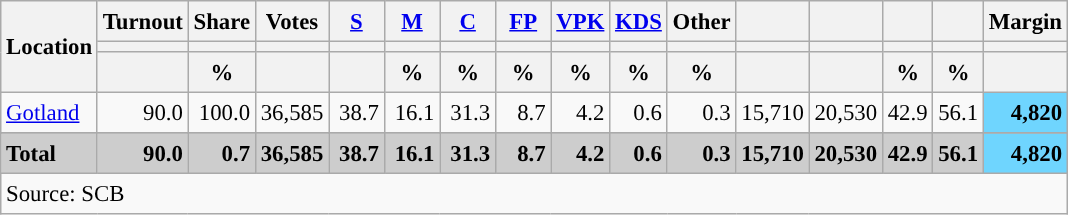<table class="wikitable sortable" style="text-align:right; font-size:95%; line-height:20px;">
<tr>
<th rowspan="3">Location</th>
<th>Turnout</th>
<th>Share</th>
<th>Votes</th>
<th width="30px" class="unsortable"><a href='#'>S</a></th>
<th width="30px" class="unsortable"><a href='#'>M</a></th>
<th width="30px" class="unsortable"><a href='#'>C</a></th>
<th width="30px" class="unsortable"><a href='#'>FP</a></th>
<th width="30px" class="unsortable"><a href='#'>VPK</a></th>
<th width="30px" class="unsortable"><a href='#'>KDS</a></th>
<th width="30px" class="unsortable">Other</th>
<th></th>
<th></th>
<th></th>
<th></th>
<th>Margin</th>
</tr>
<tr>
<th></th>
<th></th>
<th></th>
<th style="background:"></th>
<th style="background:"></th>
<th style="background:"></th>
<th style="background:"></th>
<th style="background:"></th>
<th style="background:"></th>
<th style="background:"></th>
<th style="background:"></th>
<th style="background:"></th>
<th style="background:"></th>
<th style="background:"></th>
<th></th>
</tr>
<tr>
<th></th>
<th data-sort-type="number">%</th>
<th data-sort-type="number"></th>
<th></th>
<th data-sort-type="number">%</th>
<th data-sort-type="number">%</th>
<th data-sort-type="number">%</th>
<th data-sort-type="number">%</th>
<th data-sort-type="number">%</th>
<th data-sort-type="number">%</th>
<th data-sort-type="number"></th>
<th data-sort-type="number"></th>
<th data-sort-type="number">%</th>
<th data-sort-type="number">%</th>
<th data-sort-type="number"></th>
</tr>
<tr>
<td align=left><a href='#'>Gotland</a></td>
<td>90.0</td>
<td>100.0</td>
<td>36,585</td>
<td>38.7</td>
<td>16.1</td>
<td>31.3</td>
<td>8.7</td>
<td>4.2</td>
<td>0.6</td>
<td>0.3</td>
<td>15,710</td>
<td>20,530</td>
<td>42.9</td>
<td>56.1</td>
<td bgcolor=#6fd5fe><strong>4,820</strong></td>
</tr>
<tr>
</tr>
<tr style="background:#CDCDCD;">
<td align=left><strong>Total</strong></td>
<td><strong>90.0</strong></td>
<td><strong>0.7</strong></td>
<td><strong>36,585</strong></td>
<td><strong>38.7</strong></td>
<td><strong>16.1</strong></td>
<td><strong>31.3</strong></td>
<td><strong>8.7</strong></td>
<td><strong>4.2</strong></td>
<td><strong>0.6</strong></td>
<td><strong>0.3</strong></td>
<td><strong>15,710</strong></td>
<td><strong>20,530</strong></td>
<td><strong>42.9</strong></td>
<td><strong>56.1</strong></td>
<td bgcolor=#6fd5fe><strong>4,820</strong></td>
</tr>
<tr>
<td align=left colspan=16>Source: SCB </td>
</tr>
</table>
